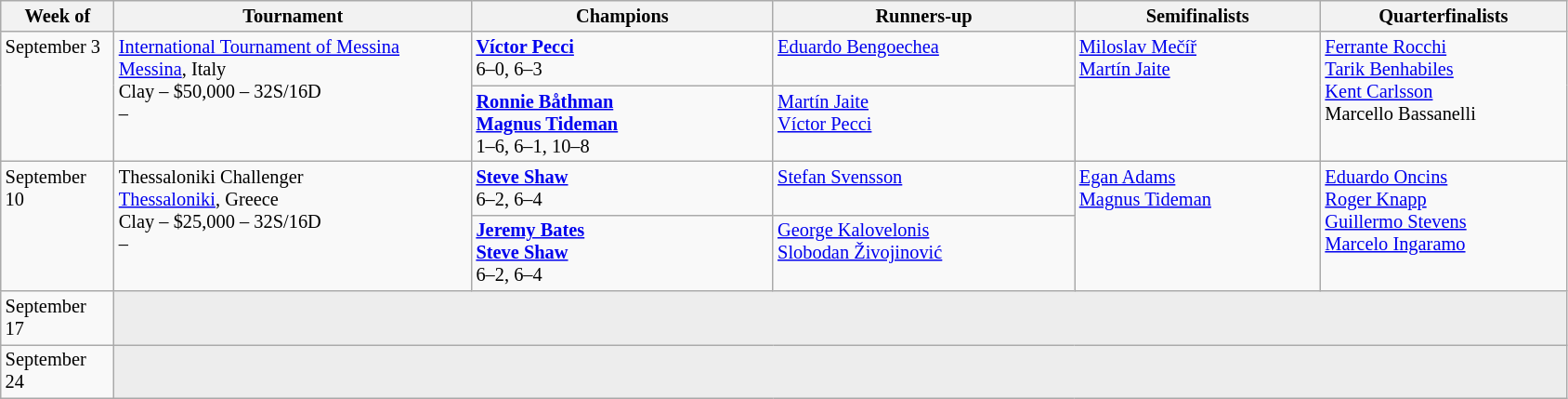<table class="wikitable" style="font-size:85%;">
<tr>
<th width="75">Week of</th>
<th width="250">Tournament</th>
<th width="210">Champions</th>
<th width="210">Runners-up</th>
<th width="170">Semifinalists</th>
<th width="170">Quarterfinalists</th>
</tr>
<tr valign="top">
<td rowspan="2">September 3</td>
<td rowspan="2"><a href='#'>International Tournament of Messina</a><br> <a href='#'>Messina</a>, Italy<br>Clay – $50,000 – 32S/16D<br>  – </td>
<td> <strong><a href='#'>Víctor Pecci</a></strong> <br>6–0, 6–3</td>
<td> <a href='#'>Eduardo Bengoechea</a></td>
<td rowspan="2"> <a href='#'>Miloslav Mečíř</a> <br>  <a href='#'>Martín Jaite</a></td>
<td rowspan="2"> <a href='#'>Ferrante Rocchi</a> <br>  <a href='#'>Tarik Benhabiles</a> <br> <a href='#'>Kent Carlsson</a> <br>  Marcello Bassanelli</td>
</tr>
<tr valign="top">
<td> <strong><a href='#'>Ronnie Båthman</a></strong> <br> <strong><a href='#'>Magnus Tideman</a></strong><br> 1–6, 6–1, 10–8</td>
<td> <a href='#'>Martín Jaite</a> <br> <a href='#'>Víctor Pecci</a></td>
</tr>
<tr valign="top">
<td rowspan="2">September 10</td>
<td rowspan="2">Thessaloniki Challenger<br> <a href='#'>Thessaloniki</a>, Greece<br>Clay – $25,000 – 32S/16D<br>  – </td>
<td> <strong><a href='#'>Steve Shaw</a></strong> <br>6–2, 6–4</td>
<td> <a href='#'>Stefan Svensson</a></td>
<td rowspan="2"> <a href='#'>Egan Adams</a> <br>  <a href='#'>Magnus Tideman</a></td>
<td rowspan="2"> <a href='#'>Eduardo Oncins</a> <br>  <a href='#'>Roger Knapp</a> <br> <a href='#'>Guillermo Stevens</a> <br>  <a href='#'>Marcelo Ingaramo</a></td>
</tr>
<tr valign="top">
<td> <strong><a href='#'>Jeremy Bates</a></strong> <br> <strong><a href='#'>Steve Shaw</a></strong><br>6–2, 6–4</td>
<td> <a href='#'>George Kalovelonis</a> <br> <a href='#'>Slobodan Živojinović</a></td>
</tr>
<tr valign="top">
<td rowspan="1">September 17</td>
<td colspan="5" bgcolor="#ededed"></td>
</tr>
<tr valign="top">
<td rowspan="1">September 24</td>
<td colspan="5" bgcolor="#ededed"></td>
</tr>
</table>
